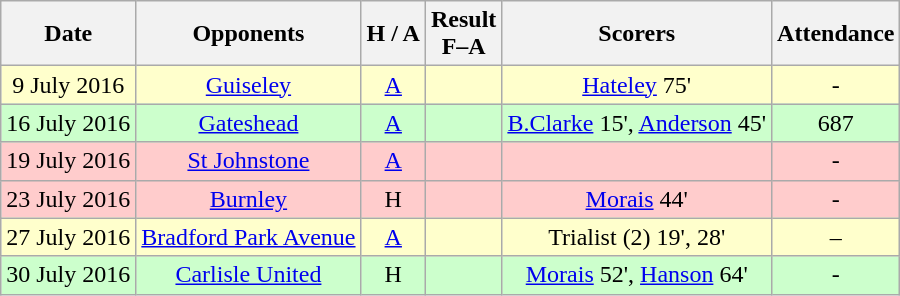<table class="wikitable" style="text-align:center">
<tr>
<th>Date</th>
<th>Opponents</th>
<th>H / A</th>
<th>Result<br>F–A</th>
<th>Scorers</th>
<th>Attendance</th>
</tr>
<tr style="background:#ffc;">
<td>9 July 2016</td>
<td><a href='#'>Guiseley</a></td>
<td><a href='#'>A</a></td>
<td></td>
<td><a href='#'>Hateley</a> 75'</td>
<td>-</td>
</tr>
<tr style="background:#cfc;">
<td>16 July 2016</td>
<td><a href='#'>Gateshead</a></td>
<td><a href='#'>A</a></td>
<td></td>
<td><a href='#'>B.Clarke</a> 15', <a href='#'>Anderson</a> 45'</td>
<td>687</td>
</tr>
<tr style="background:#fcc;">
<td>19 July 2016</td>
<td><a href='#'>St Johnstone</a></td>
<td><a href='#'>A</a></td>
<td></td>
<td></td>
<td>-</td>
</tr>
<tr style="background:#fcc;">
<td>23 July 2016</td>
<td><a href='#'>Burnley</a></td>
<td>H</td>
<td></td>
<td><a href='#'>Morais</a> 44'</td>
<td>-</td>
</tr>
<tr style="background:#ffc;">
<td>27 July 2016</td>
<td><a href='#'>Bradford Park Avenue</a></td>
<td><a href='#'>A</a></td>
<td></td>
<td>Trialist (2) 19', 28'</td>
<td>–</td>
</tr>
<tr style="background:#cfc;">
<td>30 July 2016</td>
<td><a href='#'>Carlisle United</a></td>
<td>H</td>
<td></td>
<td><a href='#'>Morais</a> 52', <a href='#'>Hanson</a> 64'</td>
<td>-</td>
</tr>
</table>
